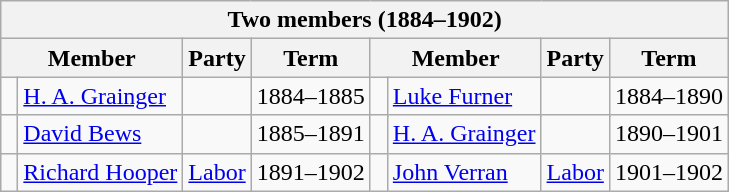<table class="wikitable">
<tr>
<th colspan=8>Two members (1884–1902)</th>
</tr>
<tr>
<th colspan=2>Member</th>
<th>Party</th>
<th>Term</th>
<th colspan=2>Member</th>
<th>Party</th>
<th>Term</th>
</tr>
<tr>
<td> </td>
<td><a href='#'>H. A. Grainger</a></td>
<td></td>
<td>1884–1885</td>
<td rowspan=2 > </td>
<td rowspan=2><a href='#'>Luke Furner</a></td>
<td rowspan=2></td>
<td rowspan=2>1884–1890</td>
</tr>
<tr>
<td rowspan=2 > </td>
<td rowspan=2><a href='#'>David Bews</a></td>
<td rowspan=2></td>
<td rowspan=2>1885–1891</td>
</tr>
<tr>
<td rowspan=2 > </td>
<td rowspan=2><a href='#'>H. A. Grainger</a></td>
<td rowspan=2></td>
<td rowspan=2>1890–1901</td>
</tr>
<tr>
<td rowspan=2 > </td>
<td rowspan=2><a href='#'>Richard Hooper</a></td>
<td rowspan=2><a href='#'>Labor</a></td>
<td rowspan=2>1891–1902</td>
</tr>
<tr>
<td> </td>
<td><a href='#'>John Verran</a></td>
<td><a href='#'>Labor</a></td>
<td>1901–1902</td>
</tr>
</table>
